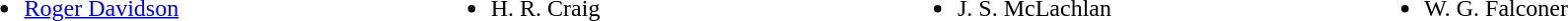<table style="width:100%;">
<tr>
<td style="vertical-align:top; width:20%;"><br><ul><li> <a href='#'>Roger Davidson</a></li></ul></td>
<td style="vertical-align:top; width:20%;"><br><ul><li> H. R. Craig</li></ul></td>
<td style="vertical-align:top; width:20%;"><br><ul><li> J. S. McLachlan</li></ul></td>
<td style="vertical-align:top; width:20%;"><br><ul><li> W. G. Falconer</li></ul></td>
</tr>
</table>
